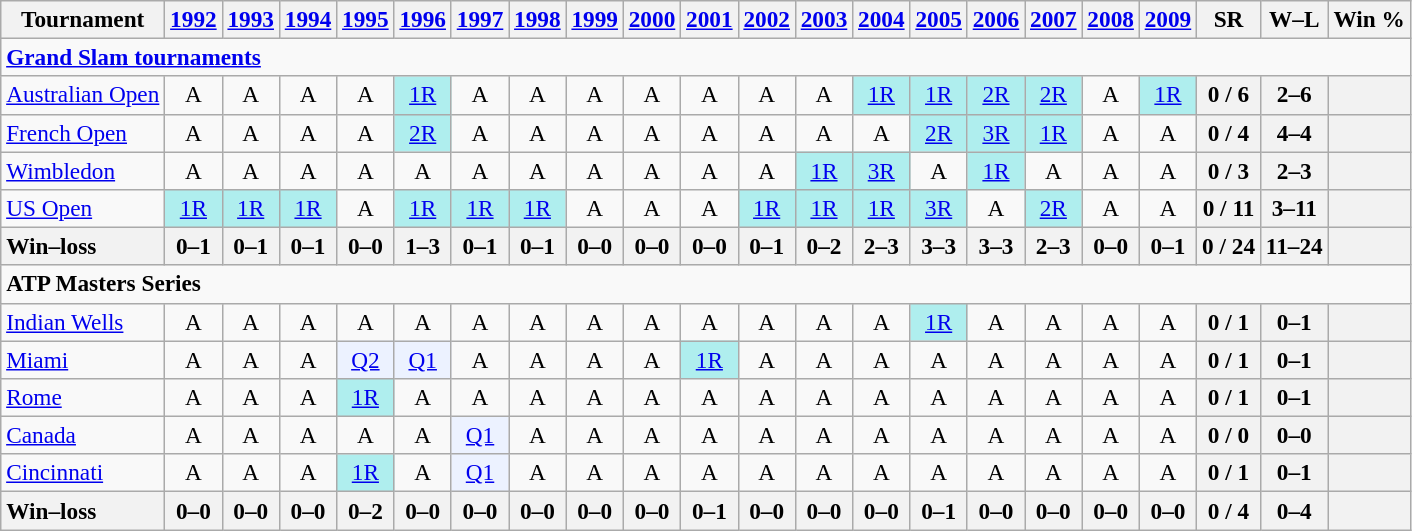<table class=wikitable style=text-align:center;font-size:97%>
<tr>
<th>Tournament</th>
<th><a href='#'>1992</a></th>
<th><a href='#'>1993</a></th>
<th><a href='#'>1994</a></th>
<th><a href='#'>1995</a></th>
<th><a href='#'>1996</a></th>
<th><a href='#'>1997</a></th>
<th><a href='#'>1998</a></th>
<th><a href='#'>1999</a></th>
<th><a href='#'>2000</a></th>
<th><a href='#'>2001</a></th>
<th><a href='#'>2002</a></th>
<th><a href='#'>2003</a></th>
<th><a href='#'>2004</a></th>
<th><a href='#'>2005</a></th>
<th><a href='#'>2006</a></th>
<th><a href='#'>2007</a></th>
<th><a href='#'>2008</a></th>
<th><a href='#'>2009</a></th>
<th>SR</th>
<th>W–L</th>
<th>Win %</th>
</tr>
<tr>
<td colspan=23 align=left><strong><a href='#'>Grand Slam tournaments</a></strong></td>
</tr>
<tr>
<td align=left><a href='#'>Australian Open</a></td>
<td>A</td>
<td>A</td>
<td>A</td>
<td>A</td>
<td bgcolor=afeeee><a href='#'>1R</a></td>
<td>A</td>
<td>A</td>
<td>A</td>
<td>A</td>
<td>A</td>
<td>A</td>
<td>A</td>
<td bgcolor=afeeee><a href='#'>1R</a></td>
<td bgcolor=afeeee><a href='#'>1R</a></td>
<td bgcolor=afeeee><a href='#'>2R</a></td>
<td bgcolor=afeeee><a href='#'>2R</a></td>
<td>A</td>
<td bgcolor=afeeee><a href='#'>1R</a></td>
<th>0 / 6</th>
<th>2–6</th>
<th></th>
</tr>
<tr>
<td align=left><a href='#'>French Open</a></td>
<td>A</td>
<td>A</td>
<td>A</td>
<td>A</td>
<td bgcolor=afeeee><a href='#'>2R</a></td>
<td>A</td>
<td>A</td>
<td>A</td>
<td>A</td>
<td>A</td>
<td>A</td>
<td>A</td>
<td>A</td>
<td bgcolor=afeeee><a href='#'>2R</a></td>
<td bgcolor=afeeee><a href='#'>3R</a></td>
<td bgcolor=afeeee><a href='#'>1R</a></td>
<td>A</td>
<td>A</td>
<th>0 / 4</th>
<th>4–4</th>
<th></th>
</tr>
<tr>
<td align=left><a href='#'>Wimbledon</a></td>
<td>A</td>
<td>A</td>
<td>A</td>
<td>A</td>
<td>A</td>
<td>A</td>
<td>A</td>
<td>A</td>
<td>A</td>
<td>A</td>
<td>A</td>
<td bgcolor=afeeee><a href='#'>1R</a></td>
<td bgcolor=afeeee><a href='#'>3R</a></td>
<td>A</td>
<td bgcolor=afeeee><a href='#'>1R</a></td>
<td>A</td>
<td>A</td>
<td>A</td>
<th>0 / 3</th>
<th>2–3</th>
<th></th>
</tr>
<tr>
<td align=left><a href='#'>US Open</a></td>
<td bgcolor=afeeee><a href='#'>1R</a></td>
<td bgcolor=afeeee><a href='#'>1R</a></td>
<td bgcolor=afeeee><a href='#'>1R</a></td>
<td>A</td>
<td bgcolor=afeeee><a href='#'>1R</a></td>
<td bgcolor=afeeee><a href='#'>1R</a></td>
<td bgcolor=afeeee><a href='#'>1R</a></td>
<td>A</td>
<td>A</td>
<td>A</td>
<td bgcolor=afeeee><a href='#'>1R</a></td>
<td bgcolor=afeeee><a href='#'>1R</a></td>
<td bgcolor=afeeee><a href='#'>1R</a></td>
<td bgcolor=afeeee><a href='#'>3R</a></td>
<td>A</td>
<td bgcolor=afeeee><a href='#'>2R</a></td>
<td>A</td>
<td>A</td>
<th>0 / 11</th>
<th>3–11</th>
<th></th>
</tr>
<tr>
<th style=text-align:left>Win–loss</th>
<th>0–1</th>
<th>0–1</th>
<th>0–1</th>
<th>0–0</th>
<th>1–3</th>
<th>0–1</th>
<th>0–1</th>
<th>0–0</th>
<th>0–0</th>
<th>0–0</th>
<th>0–1</th>
<th>0–2</th>
<th>2–3</th>
<th>3–3</th>
<th>3–3</th>
<th>2–3</th>
<th>0–0</th>
<th>0–1</th>
<th>0 / 24</th>
<th>11–24</th>
<th></th>
</tr>
<tr>
<td colspan=23 align=left><strong>ATP Masters Series</strong></td>
</tr>
<tr>
<td align=left><a href='#'>Indian Wells</a></td>
<td>A</td>
<td>A</td>
<td>A</td>
<td>A</td>
<td>A</td>
<td>A</td>
<td>A</td>
<td>A</td>
<td>A</td>
<td>A</td>
<td>A</td>
<td>A</td>
<td>A</td>
<td bgcolor=afeeee><a href='#'>1R</a></td>
<td>A</td>
<td>A</td>
<td>A</td>
<td>A</td>
<th>0 / 1</th>
<th>0–1</th>
<th></th>
</tr>
<tr>
<td align=left><a href='#'>Miami</a></td>
<td>A</td>
<td>A</td>
<td>A</td>
<td bgcolor=ecf2ff><a href='#'>Q2</a></td>
<td bgcolor=ecf2ff><a href='#'>Q1</a></td>
<td>A</td>
<td>A</td>
<td>A</td>
<td>A</td>
<td bgcolor=afeeee><a href='#'>1R</a></td>
<td>A</td>
<td>A</td>
<td>A</td>
<td>A</td>
<td>A</td>
<td>A</td>
<td>A</td>
<td>A</td>
<th>0 / 1</th>
<th>0–1</th>
<th></th>
</tr>
<tr>
<td align=left><a href='#'>Rome</a></td>
<td>A</td>
<td>A</td>
<td>A</td>
<td bgcolor=afeeee><a href='#'>1R</a></td>
<td>A</td>
<td>A</td>
<td>A</td>
<td>A</td>
<td>A</td>
<td>A</td>
<td>A</td>
<td>A</td>
<td>A</td>
<td>A</td>
<td>A</td>
<td>A</td>
<td>A</td>
<td>A</td>
<th>0 / 1</th>
<th>0–1</th>
<th></th>
</tr>
<tr>
<td align=left><a href='#'>Canada</a></td>
<td>A</td>
<td>A</td>
<td>A</td>
<td>A</td>
<td>A</td>
<td bgcolor=ecf2ff><a href='#'>Q1</a></td>
<td>A</td>
<td>A</td>
<td>A</td>
<td>A</td>
<td>A</td>
<td>A</td>
<td>A</td>
<td>A</td>
<td>A</td>
<td>A</td>
<td>A</td>
<td>A</td>
<th>0 / 0</th>
<th>0–0</th>
<th></th>
</tr>
<tr>
<td align=left><a href='#'>Cincinnati</a></td>
<td>A</td>
<td>A</td>
<td>A</td>
<td bgcolor=afeeee><a href='#'>1R</a></td>
<td>A</td>
<td bgcolor=ecf2ff><a href='#'>Q1</a></td>
<td>A</td>
<td>A</td>
<td>A</td>
<td>A</td>
<td>A</td>
<td>A</td>
<td>A</td>
<td>A</td>
<td>A</td>
<td>A</td>
<td>A</td>
<td>A</td>
<th>0 / 1</th>
<th>0–1</th>
<th></th>
</tr>
<tr>
<th style=text-align:left>Win–loss</th>
<th>0–0</th>
<th>0–0</th>
<th>0–0</th>
<th>0–2</th>
<th>0–0</th>
<th>0–0</th>
<th>0–0</th>
<th>0–0</th>
<th>0–0</th>
<th>0–1</th>
<th>0–0</th>
<th>0–0</th>
<th>0–0</th>
<th>0–1</th>
<th>0–0</th>
<th>0–0</th>
<th>0–0</th>
<th>0–0</th>
<th>0 / 4</th>
<th>0–4</th>
<th></th>
</tr>
</table>
